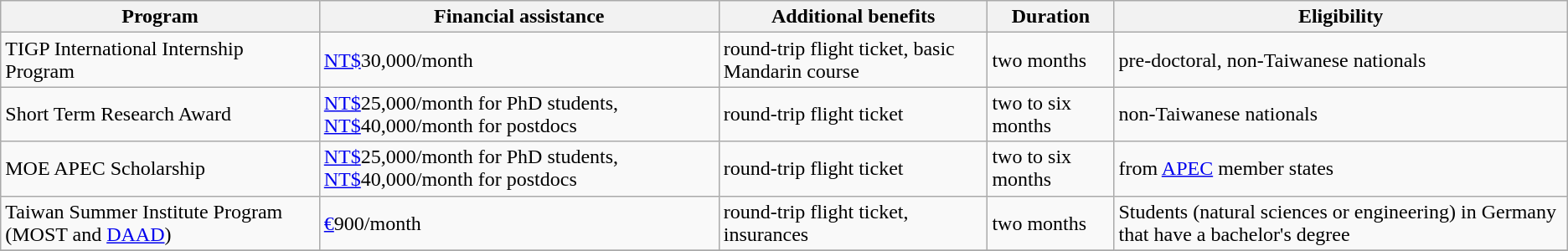<table class=wikitable>
<tr>
<th>Program</th>
<th>Financial assistance</th>
<th>Additional benefits</th>
<th>Duration</th>
<th>Eligibility</th>
</tr>
<tr>
<td>TIGP International Internship Program</td>
<td><a href='#'>NT$</a>30,000/month</td>
<td>round-trip flight ticket, basic Mandarin course</td>
<td>two months</td>
<td>pre-doctoral, non-Taiwanese nationals</td>
</tr>
<tr>
<td>Short Term Research Award</td>
<td><a href='#'>NT$</a>25,000/month for PhD students, <a href='#'>NT$</a>40,000/month for postdocs</td>
<td>round-trip flight ticket</td>
<td>two to six months</td>
<td>non-Taiwanese nationals</td>
</tr>
<tr>
<td>MOE APEC Scholarship</td>
<td><a href='#'>NT$</a>25,000/month for PhD students, <a href='#'>NT$</a>40,000/month for postdocs</td>
<td>round-trip flight ticket</td>
<td>two to six months</td>
<td>from <a href='#'>APEC</a> member states</td>
</tr>
<tr>
<td>Taiwan Summer Institute Program (MOST and <a href='#'>DAAD</a>)</td>
<td><a href='#'>€</a>900/month</td>
<td>round-trip flight ticket, insurances</td>
<td>two months</td>
<td>Students (natural sciences or engineering) in Germany that have a bachelor's degree</td>
</tr>
<tr>
</tr>
</table>
